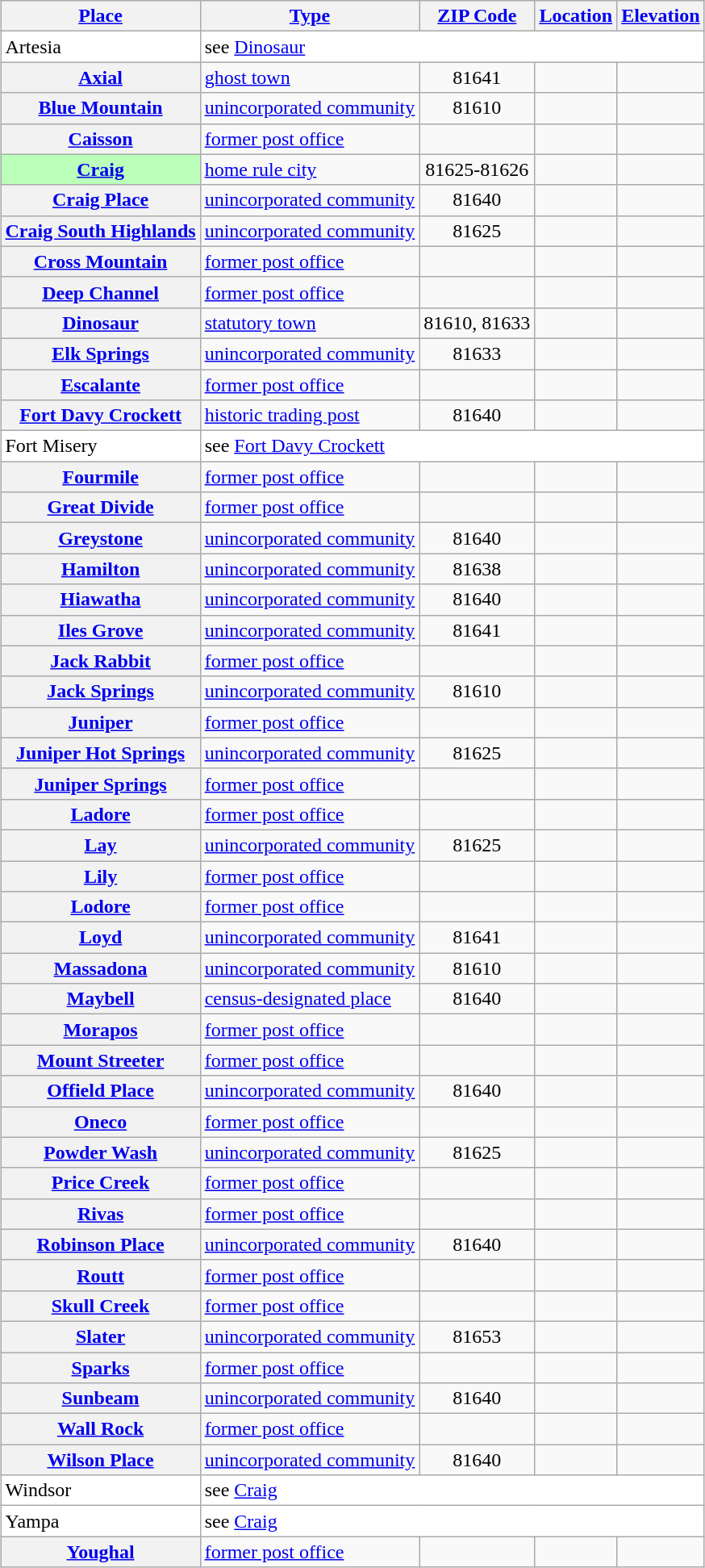<table class="wikitable sortable  plainrowheaders" style="margin:auto;">
<tr>
<th scope=col><a href='#'>Place</a></th>
<th scope=col><a href='#'>Type</a></th>
<th scope=col><a href='#'>ZIP Code</a></th>
<th scope=col><a href='#'>Location</a></th>
<th scope=col><a href='#'>Elevation</a></th>
</tr>
<tr bgcolor=white>
<td>Artesia</td>
<td colspan=4>see <a href='#'>Dinosaur</a></td>
</tr>
<tr>
<th scope=row><a href='#'>Axial</a></th>
<td><a href='#'>ghost town</a></td>
<td align=center>81641</td>
<td></td>
<td align=right></td>
</tr>
<tr>
<th scope=row><a href='#'>Blue Mountain</a></th>
<td><a href='#'>unincorporated community</a></td>
<td align=center>81610</td>
<td></td>
<td align=right></td>
</tr>
<tr>
<th scope=row><a href='#'>Caisson</a></th>
<td><a href='#'>former post office</a></td>
<td align=center></td>
<td></td>
<td></td>
</tr>
<tr>
<th scope=row style="background:#BBFFBB;"><a href='#'>Craig</a></th>
<td><a href='#'>home rule city</a></td>
<td align=center>81625-81626</td>
<td></td>
<td align=right></td>
</tr>
<tr>
<th scope=row><a href='#'>Craig Place</a></th>
<td><a href='#'>unincorporated community</a></td>
<td align=center>81640</td>
<td></td>
<td align=right></td>
</tr>
<tr>
<th scope=row><a href='#'>Craig South Highlands</a></th>
<td><a href='#'>unincorporated community</a></td>
<td align=center>81625</td>
<td></td>
<td align=right></td>
</tr>
<tr>
<th scope=row><a href='#'>Cross Mountain</a></th>
<td><a href='#'>former post office</a></td>
<td align=center></td>
<td></td>
<td></td>
</tr>
<tr>
<th scope=row><a href='#'>Deep Channel</a></th>
<td><a href='#'>former post office</a></td>
<td align=center></td>
<td></td>
<td></td>
</tr>
<tr>
<th scope=row><a href='#'>Dinosaur</a></th>
<td><a href='#'>statutory town</a></td>
<td align=center>81610, 81633</td>
<td></td>
<td align=right></td>
</tr>
<tr>
<th scope=row><a href='#'>Elk Springs</a></th>
<td><a href='#'>unincorporated community</a></td>
<td align=center>81633</td>
<td></td>
<td align=right></td>
</tr>
<tr>
<th scope=row><a href='#'>Escalante</a></th>
<td><a href='#'>former post office</a></td>
<td align=center></td>
<td></td>
<td></td>
</tr>
<tr>
<th scope=row><a href='#'>Fort Davy Crockett</a></th>
<td><a href='#'>historic trading post</a></td>
<td align=center>81640</td>
<td></td>
<td></td>
</tr>
<tr bgcolor=white>
<td>Fort Misery</td>
<td colspan=4>see <a href='#'>Fort Davy Crockett</a></td>
</tr>
<tr>
<th scope=row><a href='#'>Fourmile</a></th>
<td><a href='#'>former post office</a></td>
<td align=center></td>
<td></td>
<td></td>
</tr>
<tr>
<th scope=row><a href='#'>Great Divide</a></th>
<td><a href='#'>former post office</a></td>
<td align=center></td>
<td></td>
<td></td>
</tr>
<tr>
<th scope=row><a href='#'>Greystone</a></th>
<td><a href='#'>unincorporated community</a></td>
<td align=center>81640</td>
<td></td>
<td align=right></td>
</tr>
<tr>
<th scope=row><a href='#'>Hamilton</a></th>
<td><a href='#'>unincorporated community</a></td>
<td align=center>81638</td>
<td></td>
<td align=right></td>
</tr>
<tr>
<th scope=row><a href='#'>Hiawatha</a></th>
<td><a href='#'>unincorporated community</a></td>
<td align=center>81640</td>
<td></td>
<td align=right></td>
</tr>
<tr>
<th scope=row><a href='#'>Iles Grove</a></th>
<td><a href='#'>unincorporated community</a></td>
<td align=center>81641</td>
<td></td>
<td align=right></td>
</tr>
<tr>
<th scope=row><a href='#'>Jack Rabbit</a></th>
<td><a href='#'>former post office</a></td>
<td align=center></td>
<td></td>
<td></td>
</tr>
<tr>
<th scope=row><a href='#'>Jack Springs</a></th>
<td><a href='#'>unincorporated community</a></td>
<td align=center>81610</td>
<td></td>
<td align=right></td>
</tr>
<tr>
<th scope=row><a href='#'>Juniper</a></th>
<td><a href='#'>former post office</a></td>
<td align=center></td>
<td></td>
<td></td>
</tr>
<tr>
<th scope=row><a href='#'>Juniper Hot Springs</a></th>
<td><a href='#'>unincorporated community</a></td>
<td align=center>81625</td>
<td></td>
<td align=right></td>
</tr>
<tr>
<th scope=row><a href='#'>Juniper Springs</a></th>
<td><a href='#'>former post office</a></td>
<td align=center></td>
<td></td>
<td></td>
</tr>
<tr>
<th scope=row><a href='#'>Ladore</a></th>
<td><a href='#'>former post office</a></td>
<td align=center></td>
<td></td>
<td></td>
</tr>
<tr>
<th scope=row><a href='#'>Lay</a></th>
<td><a href='#'>unincorporated community</a></td>
<td align=center>81625</td>
<td></td>
<td align=right></td>
</tr>
<tr>
<th scope=row><a href='#'>Lily</a></th>
<td><a href='#'>former post office</a></td>
<td align=center></td>
<td></td>
<td></td>
</tr>
<tr>
<th scope=row><a href='#'>Lodore</a></th>
<td><a href='#'>former post office</a></td>
<td align=center></td>
<td></td>
<td></td>
</tr>
<tr>
<th scope=row><a href='#'>Loyd</a></th>
<td><a href='#'>unincorporated community</a></td>
<td align=center>81641</td>
<td></td>
<td align=right></td>
</tr>
<tr>
<th scope=row><a href='#'>Massadona</a></th>
<td><a href='#'>unincorporated community</a></td>
<td align=center>81610</td>
<td></td>
<td align=right></td>
</tr>
<tr>
<th scope=row><a href='#'>Maybell</a></th>
<td><a href='#'>census-designated place</a></td>
<td align=center>81640</td>
<td></td>
<td align=right></td>
</tr>
<tr>
<th scope=row><a href='#'>Morapos</a></th>
<td><a href='#'>former post office</a></td>
<td align=center></td>
<td></td>
<td></td>
</tr>
<tr>
<th scope=row><a href='#'>Mount Streeter</a></th>
<td><a href='#'>former post office</a></td>
<td align=center></td>
<td></td>
<td></td>
</tr>
<tr>
<th scope=row><a href='#'>Offield Place</a></th>
<td><a href='#'>unincorporated community</a></td>
<td align=center>81640</td>
<td></td>
<td align=right></td>
</tr>
<tr>
<th scope=row><a href='#'>Oneco</a></th>
<td><a href='#'>former post office</a></td>
<td align=center></td>
<td></td>
<td></td>
</tr>
<tr>
<th scope=row><a href='#'>Powder Wash</a></th>
<td><a href='#'>unincorporated community</a></td>
<td align=center>81625</td>
<td></td>
<td align=right></td>
</tr>
<tr>
<th scope=row><a href='#'>Price Creek</a></th>
<td><a href='#'>former post office</a></td>
<td align=center></td>
<td></td>
<td></td>
</tr>
<tr>
<th scope=row><a href='#'>Rivas</a></th>
<td><a href='#'>former post office</a></td>
<td align=center></td>
<td></td>
<td></td>
</tr>
<tr>
<th scope=row><a href='#'>Robinson Place</a></th>
<td><a href='#'>unincorporated community</a></td>
<td align=center>81640</td>
<td></td>
<td align=right></td>
</tr>
<tr>
<th scope=row><a href='#'>Routt</a></th>
<td><a href='#'>former post office</a></td>
<td align=center></td>
<td></td>
<td></td>
</tr>
<tr>
<th scope=row><a href='#'>Skull Creek</a></th>
<td><a href='#'>former post office</a></td>
<td align=center></td>
<td></td>
<td></td>
</tr>
<tr>
<th scope=row><a href='#'>Slater</a></th>
<td><a href='#'>unincorporated community</a></td>
<td align=center>81653</td>
<td></td>
<td align=right></td>
</tr>
<tr>
<th scope=row><a href='#'>Sparks</a></th>
<td><a href='#'>former post office</a></td>
<td align=center></td>
<td></td>
<td></td>
</tr>
<tr>
<th scope=row><a href='#'>Sunbeam</a></th>
<td><a href='#'>unincorporated community</a></td>
<td align=center>81640</td>
<td></td>
<td align=right></td>
</tr>
<tr>
<th scope=row><a href='#'>Wall Rock</a></th>
<td><a href='#'>former post office</a></td>
<td align=center></td>
<td></td>
<td></td>
</tr>
<tr>
<th scope=row><a href='#'>Wilson Place</a></th>
<td><a href='#'>unincorporated community</a></td>
<td align=center>81640</td>
<td></td>
<td align=right></td>
</tr>
<tr bgcolor=white>
<td>Windsor</td>
<td colspan=4>see <a href='#'>Craig</a></td>
</tr>
<tr bgcolor=white>
<td>Yampa</td>
<td colspan=4>see <a href='#'>Craig</a></td>
</tr>
<tr>
<th scope=row><a href='#'>Youghal</a></th>
<td><a href='#'>former post office</a></td>
<td align=center></td>
<td></td>
<td></td>
</tr>
</table>
